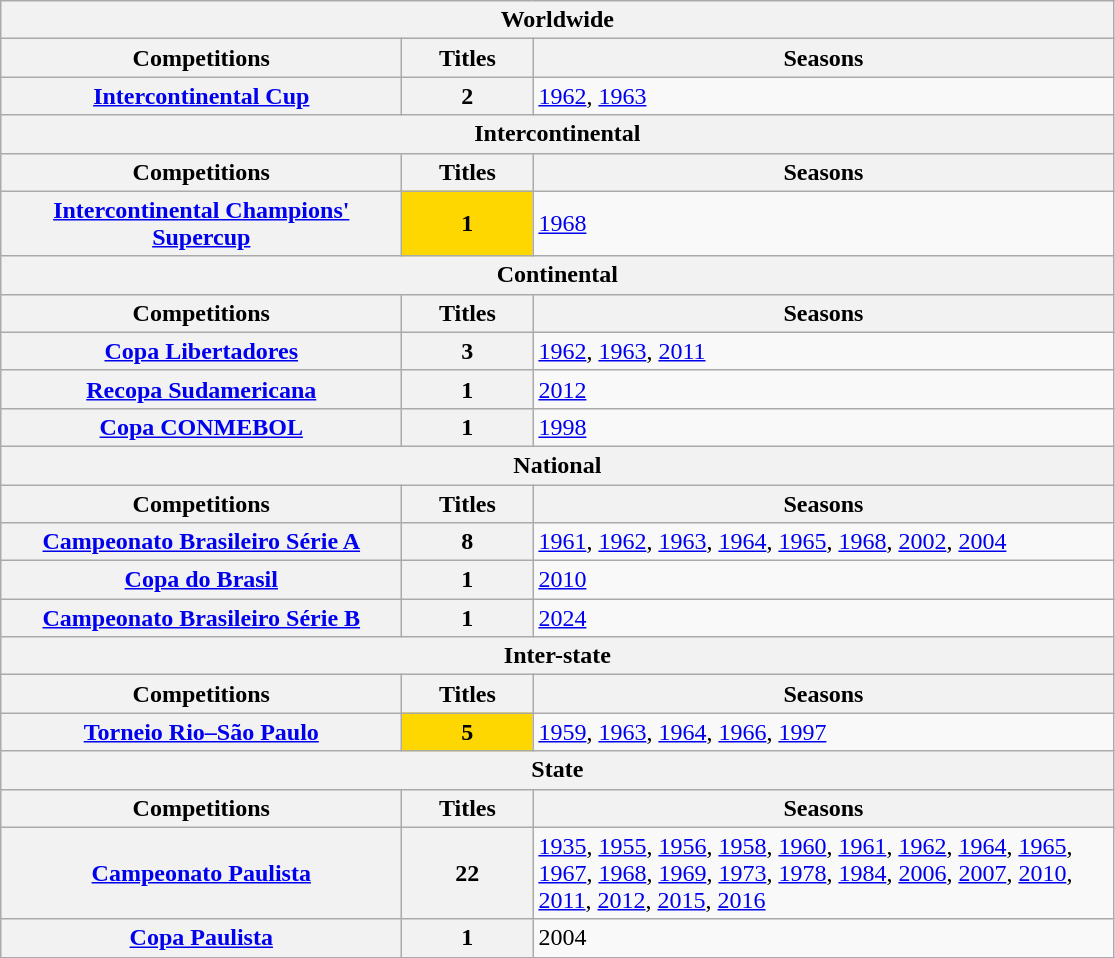<table class="wikitable">
<tr>
<th colspan="3">Worldwide</th>
</tr>
<tr>
<th style="width:260px">Competitions</th>
<th style="width:80px">Titles</th>
<th style="width:380px">Seasons</th>
</tr>
<tr>
<th><a href='#'>Intercontinental Cup</a></th>
<th>2</th>
<td><a href='#'>1962</a>, <a href='#'>1963</a></td>
</tr>
<tr>
<th colspan="3">Intercontinental</th>
</tr>
<tr>
<th style="width:260px">Competitions</th>
<th style="width:80px">Titles</th>
<th style="width:380px">Seasons</th>
</tr>
<tr>
<th><a href='#'>Intercontinental Champions' Supercup</a></th>
<td bgcolor="gold" style="text-align:center"><strong>1</strong></td>
<td><a href='#'>1968</a></td>
</tr>
<tr>
<th colspan="3">Continental</th>
</tr>
<tr>
<th style="width:260px">Competitions</th>
<th style="width:80px">Titles</th>
<th style="width:380px">Seasons</th>
</tr>
<tr>
<th><a href='#'>Copa Libertadores</a></th>
<th>3</th>
<td><a href='#'>1962</a>, <a href='#'>1963</a>, <a href='#'>2011</a></td>
</tr>
<tr>
<th><a href='#'>Recopa Sudamericana</a></th>
<th>1</th>
<td><a href='#'>2012</a></td>
</tr>
<tr>
<th><a href='#'>Copa CONMEBOL</a></th>
<th>1</th>
<td><a href='#'>1998</a></td>
</tr>
<tr>
<th colspan="3">National</th>
</tr>
<tr>
<th style="width:260px">Competitions</th>
<th style="width:80px">Titles</th>
<th style="width:380px">Seasons</th>
</tr>
<tr>
<th><a href='#'>Campeonato Brasileiro Série A</a></th>
<th>8</th>
<td><a href='#'>1961</a>, <a href='#'>1962</a>, <a href='#'>1963</a>, <a href='#'>1964</a>, <a href='#'>1965</a>, <a href='#'>1968</a>, <a href='#'>2002</a>, <a href='#'>2004</a></td>
</tr>
<tr>
<th><a href='#'>Copa do Brasil</a></th>
<th>1</th>
<td><a href='#'>2010</a></td>
</tr>
<tr>
<th><a href='#'>Campeonato Brasileiro Série B</a></th>
<th>1</th>
<td><a href='#'>2024</a></td>
</tr>
<tr>
<th colspan="3">Inter-state</th>
</tr>
<tr>
<th>Competitions</th>
<th>Titles</th>
<th>Seasons</th>
</tr>
<tr>
<th><a href='#'>Torneio Rio–São Paulo</a></th>
<td bgcolor="gold" style="text-align:center"><strong>5</strong></td>
<td><a href='#'>1959</a>, <a href='#'>1963</a>, <a href='#'>1964</a>, <a href='#'>1966</a>, <a href='#'>1997</a></td>
</tr>
<tr>
<th colspan="3">State</th>
</tr>
<tr>
<th style="width:260px">Competitions</th>
<th style="width:80px">Titles</th>
<th style="width:380px">Seasons</th>
</tr>
<tr>
<th><a href='#'>Campeonato Paulista</a></th>
<th>22</th>
<td><a href='#'>1935</a>, <a href='#'>1955</a>, <a href='#'>1956</a>, <a href='#'>1958</a>, <a href='#'>1960</a>, <a href='#'>1961</a>, <a href='#'>1962</a>, <a href='#'>1964</a>, <a href='#'>1965</a>, <a href='#'>1967</a>, <a href='#'>1968</a>, <a href='#'>1969</a>, <a href='#'>1973</a>, <a href='#'>1978</a>, <a href='#'>1984</a>, <a href='#'>2006</a>, <a href='#'>2007</a>, <a href='#'>2010</a>, <a href='#'>2011</a>, <a href='#'>2012</a>, <a href='#'>2015</a>, <a href='#'>2016</a></td>
</tr>
<tr>
<th><a href='#'>Copa Paulista</a></th>
<th>1</th>
<td>2004</td>
</tr>
</table>
